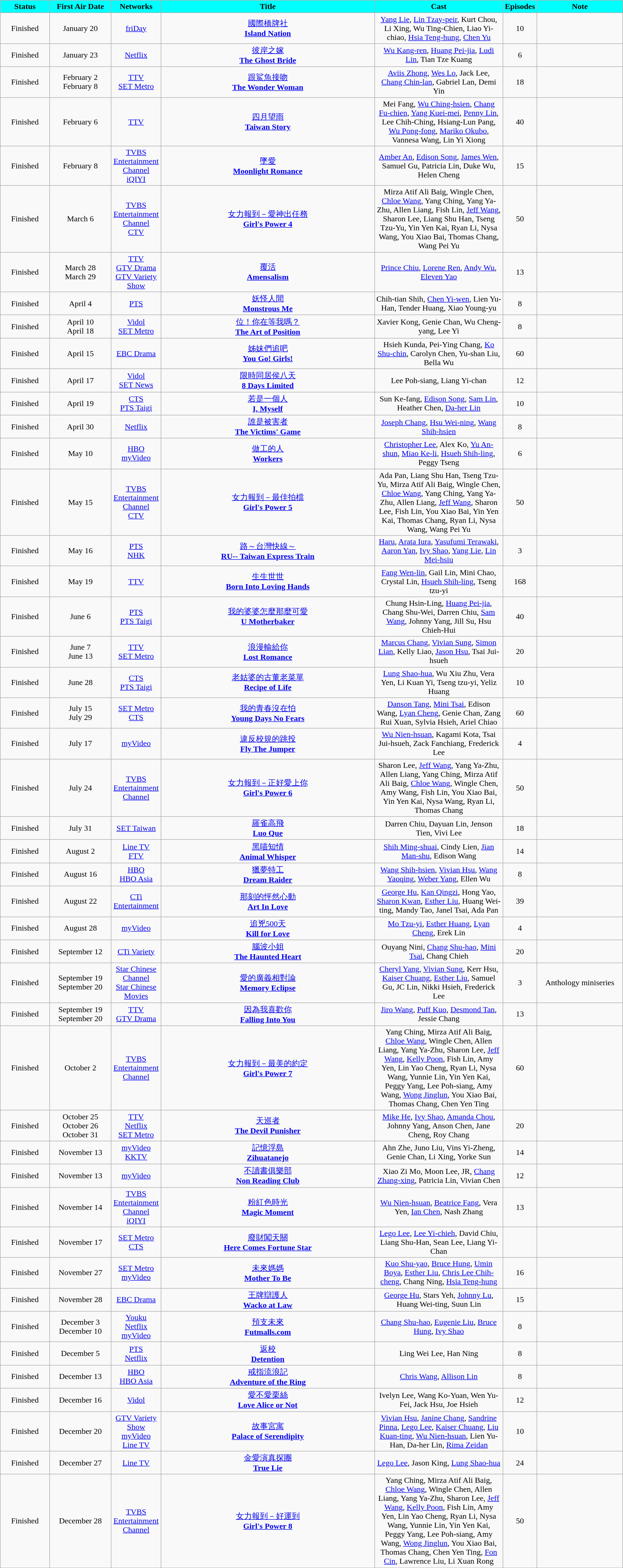<table class="wikitable" style="text-align:center;">
<tr>
<th colspan="1" style="width:8%; background:aqua;">Status</th>
<th colspan="1" style="width:10%; background:aqua;">First Air Date</th>
<th colspan="1" style="width:8%; background:aqua;">Networks</th>
<th colspan="1" style="width:35%; background:aqua;">Title</th>
<th colspan="1" style="width:21%; background:aqua;">Cast</th>
<th colspan="1" style="width:4%; background:aqua;">Episodes</th>
<th colspan="1" style="width:14%; background:aqua;">Note</th>
</tr>
<tr>
<td>Finished</td>
<td>January 20</td>
<td><a href='#'>friDay</a></td>
<td><a href='#'>國際橋牌社</a><br><strong><a href='#'>Island Nation</a></strong></td>
<td><a href='#'>Yang Lie</a>, <a href='#'>Lin Tzay-peir</a>, Kurt Chou, Li Xing, Wu Ting-Chien, Liao Yi-chiao, <a href='#'>Hsia Teng-hung</a>, <a href='#'>Chen Yu</a></td>
<td>10</td>
<td></td>
</tr>
<tr>
<td>Finished</td>
<td>January 23</td>
<td><a href='#'>Netflix</a></td>
<td><a href='#'>彼岸之嫁</a><br><strong><a href='#'>The Ghost Bride</a></strong></td>
<td><a href='#'>Wu Kang-ren</a>, <a href='#'>Huang Pei-jia</a>, <a href='#'>Ludi Lin</a>, Tian Tze Kuang</td>
<td>6</td>
<td></td>
</tr>
<tr>
<td>Finished</td>
<td>February 2<br>February 8</td>
<td><a href='#'>TTV</a><br><a href='#'>SET Metro</a></td>
<td><a href='#'>跟鯊魚接吻</a><br><strong><a href='#'>The Wonder Woman</a></strong></td>
<td><a href='#'>Aviis Zhong</a>, <a href='#'>Wes Lo</a>, Jack Lee, <a href='#'>Chang Chin-lan</a>, Gabriel Lan, Demi Yin</td>
<td>18</td>
<td></td>
</tr>
<tr>
<td>Finished</td>
<td>February 6</td>
<td><a href='#'>TTV</a></td>
<td><a href='#'>四月望雨</a><br><strong><a href='#'>Taiwan Story</a></strong></td>
<td>Mei Fang, <a href='#'>Wu Ching-hsien</a>, <a href='#'>Chang Fu-chien</a>, <a href='#'>Yang Kuei-mei</a>, <a href='#'>Penny Lin</a>, Lee Chih-Ching, Hsiang-Lun Pang, <a href='#'>Wu Pong-fong</a>, <a href='#'>Mariko Okubo</a>, Vannesa Wang, Lin Yi Xiong</td>
<td>40</td>
<td></td>
</tr>
<tr>
<td>Finished</td>
<td>February 8</td>
<td><a href='#'>TVBS Entertainment Channel</a><br><a href='#'>iQIYI</a></td>
<td><a href='#'>墜愛</a><br><strong><a href='#'>Moonlight Romance</a></strong></td>
<td><a href='#'>Amber An</a>, <a href='#'>Edison Song</a>, <a href='#'>James Wen</a>, Samuel Gu, Patricia Lin, Duke Wu, Helen Cheng</td>
<td>15</td>
<td></td>
</tr>
<tr>
<td>Finished</td>
<td>March 6</td>
<td><a href='#'>TVBS Entertainment Channel</a><br><a href='#'>CTV</a></td>
<td><a href='#'>女力報到－愛神出任務</a><br><strong><a href='#'>Girl's Power 4</a></strong></td>
<td>Mirza Atif Ali Baig, Wingle Chen, <a href='#'>Chloe Wang</a>, Yang Ching, Yang Ya-Zhu, Allen Liang, Fish Lin, <a href='#'>Jeff Wang</a>, Sharon Lee, Liang Shu Han, Tseng Tzu-Yu, Yin Yen Kai, Ryan Li, Nysa Wang, You Xiao Bai, Thomas Chang, Wang Pei Yu</td>
<td>50</td>
<td></td>
</tr>
<tr>
<td>Finished</td>
<td>March 28<br>March 29</td>
<td><a href='#'>TTV</a><br><a href='#'>GTV Drama</a><br><a href='#'>GTV Variety Show</a></td>
<td><a href='#'>覆活</a><br><strong><a href='#'>Amensalism</a></strong></td>
<td><a href='#'>Prince Chiu</a>, <a href='#'>Lorene Ren</a>, <a href='#'>Andy Wu</a>, <a href='#'>Eleven Yao</a></td>
<td>13</td>
<td></td>
</tr>
<tr>
<td>Finished</td>
<td>April 4</td>
<td><a href='#'>PTS</a></td>
<td><a href='#'>妖怪人間</a><br><strong><a href='#'>Monstrous Me</a></strong></td>
<td>Chih-tian Shih, <a href='#'>Chen Yi-wen</a>, Lien Yu-Han, Tender Huang, Xiao Young-yu</td>
<td>8</td>
<td></td>
</tr>
<tr>
<td>Finished</td>
<td>April 10<br>April 18</td>
<td><a href='#'>Vidol</a><br><a href='#'>SET Metro</a></td>
<td><a href='#'>位！你在等我嗎？</a><br><strong><a href='#'>The Art of Position</a></strong></td>
<td>Xavier Kong, Genie Chan, Wu Cheng-yang, Lee Yi</td>
<td>8</td>
<td></td>
</tr>
<tr>
<td>Finished</td>
<td>April 15</td>
<td><a href='#'>EBC Drama</a></td>
<td><a href='#'>姊妹們追吧</a><br><strong><a href='#'>You Go! Girls!</a></strong></td>
<td>Hsieh Kunda, Pei-Ying Chang, <a href='#'>Ko Shu-chin</a>, Carolyn Chen, Yu-shan Liu, Bella Wu</td>
<td>60</td>
<td></td>
</tr>
<tr>
<td>Finished</td>
<td>April 17</td>
<td><a href='#'>Vidol</a><br><a href='#'>SET News</a></td>
<td><a href='#'>限時同居侯八天</a><br><strong><a href='#'>8 Days Limited</a></strong></td>
<td>Lee Poh-siang, Liang Yi-chan</td>
<td>12</td>
<td></td>
</tr>
<tr>
<td>Finished</td>
<td>April 19</td>
<td><a href='#'>CTS</a><br><a href='#'>PTS Taigi</a></td>
<td><a href='#'>若是一個人</a><br><strong><a href='#'>I, Myself</a></strong></td>
<td>Sun Ke-fang, <a href='#'>Edison Song</a>, <a href='#'>Sam Lin</a>, Heather Chen, <a href='#'>Da-her Lin</a></td>
<td>10</td>
<td></td>
</tr>
<tr>
<td>Finished</td>
<td>April 30</td>
<td><a href='#'>Netflix</a></td>
<td><a href='#'>誰是被害者</a><br><strong><a href='#'>The Victims' Game</a></strong></td>
<td><a href='#'>Joseph Chang</a>, <a href='#'>Hsu Wei-ning</a>, <a href='#'>Wang Shih-hsien</a></td>
<td>8</td>
<td></td>
</tr>
<tr>
<td>Finished</td>
<td>May 10</td>
<td><a href='#'>HBO</a><br><a href='#'>myVideo</a></td>
<td><a href='#'>做工的人</a><br><strong><a href='#'>Workers</a></strong></td>
<td><a href='#'>Christopher Lee</a>, Alex Ko, <a href='#'>Yu An-shun</a>, <a href='#'>Miao Ke-li</a>, <a href='#'>Hsueh Shih-ling</a>, Peggy Tseng</td>
<td>6</td>
<td></td>
</tr>
<tr>
<td>Finished</td>
<td>May 15</td>
<td><a href='#'>TVBS Entertainment Channel</a><br><a href='#'>CTV</a></td>
<td><a href='#'>女力報到－最佳拍檔</a><br><strong><a href='#'>Girl's Power 5</a></strong></td>
<td>Ada Pan, Liang Shu Han, Tseng Tzu-Yu, Mirza Atif Ali Baig, Wingle Chen, <a href='#'>Chloe Wang</a>, Yang Ching, Yang Ya-Zhu, Allen Liang, <a href='#'>Jeff Wang</a>, Sharon Lee, Fish Lin, You Xiao Bai, Yin Yen Kai, Thomas Chang, Ryan Li, Nysa Wang, Wang Pei Yu</td>
<td>50</td>
<td></td>
</tr>
<tr>
<td>Finished</td>
<td>May 16</td>
<td><a href='#'>PTS</a><br><a href='#'>NHK</a></td>
<td><a href='#'>路～台灣快線～</a><br><strong><a href='#'>RU-- Taiwan Express Train</a></strong></td>
<td><a href='#'>Haru</a>, <a href='#'>Arata Iura</a>, <a href='#'>Yasufumi Terawaki</a>, <a href='#'>Aaron Yan</a>, <a href='#'>Ivy Shao</a>, <a href='#'>Yang Lie</a>, <a href='#'>Lin Mei-hsiu</a></td>
<td>3</td>
<td></td>
</tr>
<tr>
<td>Finished</td>
<td>May 19</td>
<td><a href='#'>TTV</a></td>
<td><a href='#'>生生世世</a><br><strong><a href='#'>Born Into Loving Hands</a></strong></td>
<td><a href='#'>Fang Wen-lin</a>, Gail Lin, Mini Chao, Crystal Lin, <a href='#'>Hsueh Shih-ling</a>, Tseng tzu-yi</td>
<td>168</td>
<td></td>
</tr>
<tr>
<td>Finished</td>
<td>June 6</td>
<td><a href='#'>PTS</a><br><a href='#'>PTS Taigi</a></td>
<td><a href='#'>我的婆婆怎麼那麼可愛</a><br><strong><a href='#'>U Motherbaker</a></strong></td>
<td>Chung Hsin-Ling, <a href='#'>Huang Pei-jia</a>, Chang Shu-Wei, Darren Chiu, <a href='#'>Sam Wang</a>, Johnny Yang, Jill Su, Hsu Chieh-Hui</td>
<td>40</td>
<td></td>
</tr>
<tr>
<td>Finished</td>
<td>June 7<br>June 13</td>
<td><a href='#'>TTV</a><br><a href='#'>SET Metro</a></td>
<td><a href='#'>浪漫輸給你</a><br><strong><a href='#'>Lost Romance</a></strong></td>
<td><a href='#'>Marcus Chang</a>, <a href='#'>Vivian Sung</a>, <a href='#'>Simon Lian</a>, Kelly Liao, <a href='#'>Jason Hsu</a>, Tsai Jui-hsueh</td>
<td>20</td>
<td></td>
</tr>
<tr>
<td>Finished</td>
<td>June 28</td>
<td><a href='#'>CTS</a><br><a href='#'>PTS Taigi</a></td>
<td><a href='#'>老姑婆的古董老菜單</a><br><strong><a href='#'>Recipe of Life</a></strong></td>
<td><a href='#'>Lung Shao-hua</a>, Wu Xiu Zhu, Vera Yen, Li Kuan Yi, Tseng tzu-yi, Yeliz Huang</td>
<td>10</td>
<td></td>
</tr>
<tr>
<td>Finished</td>
<td>July 15<br>July 29</td>
<td><a href='#'>SET Metro</a><br><a href='#'>CTS</a></td>
<td><a href='#'>我的青春沒在怕</a><br><strong><a href='#'>Young Days No Fears</a></strong></td>
<td><a href='#'>Danson Tang</a>, <a href='#'>Mini Tsai</a>, Edison Wang, <a href='#'>Lyan Cheng</a>, Genie Chan, Zang Rui Xuan, Sylvia Hsieh, Ariel Chiao</td>
<td>60</td>
<td></td>
</tr>
<tr>
<td>Finished</td>
<td>July 17</td>
<td><a href='#'>myVideo</a></td>
<td><a href='#'>違反校規的跳投</a><br><strong><a href='#'>Fly The Jumper</a></strong></td>
<td><a href='#'>Wu Nien-hsuan</a>, Kagami Kota, Tsai Jui-hsueh, Zack Fanchiang, Frederick Lee</td>
<td>4</td>
<td></td>
</tr>
<tr>
<td>Finished</td>
<td>July 24</td>
<td><a href='#'>TVBS Entertainment Channel</a></td>
<td><a href='#'>女力報到－正好愛上你</a><br><strong><a href='#'>Girl's Power 6</a></strong></td>
<td>Sharon Lee, <a href='#'>Jeff Wang</a>, Yang Ya-Zhu, Allen Liang, Yang Ching, Mirza Atif Ali Baig, <a href='#'>Chloe Wang</a>, Wingle Chen, Amy Wang, Fish Lin, You Xiao Bai, Yin Yen Kai, Nysa Wang, Ryan Li, Thomas Chang</td>
<td>50</td>
<td></td>
</tr>
<tr>
<td>Finished</td>
<td>July 31</td>
<td><a href='#'>SET Taiwan</a></td>
<td><a href='#'>羅雀高飛</a><br><strong><a href='#'>Luo Que</a></strong></td>
<td>Darren Chiu, Dayuan Lin, Jenson Tien, Vivi Lee</td>
<td>18</td>
<td></td>
</tr>
<tr>
<td>Finished</td>
<td>August 2</td>
<td><a href='#'>Line TV</a><br><a href='#'>FTV</a></td>
<td><a href='#'>黑喵知情</a><br><strong><a href='#'>Animal Whisper</a></strong></td>
<td><a href='#'>Shih Ming-shuai</a>, Cindy Lien, <a href='#'>Jian Man-shu</a>, Edison Wang</td>
<td>14</td>
<td></td>
</tr>
<tr>
<td>Finished</td>
<td>August 16</td>
<td><a href='#'>HBO</a><br><a href='#'>HBO Asia</a></td>
<td><a href='#'>獵夢特工</a><br><strong><a href='#'>Dream Raider</a></strong></td>
<td><a href='#'>Wang Shih-hsien</a>, <a href='#'>Vivian Hsu</a>, <a href='#'>Wang Yaoqing</a>, <a href='#'>Weber Yang</a>, Ellen Wu</td>
<td>8</td>
<td></td>
</tr>
<tr>
<td>Finished</td>
<td>August 22</td>
<td><a href='#'>CTi Entertainment</a></td>
<td><a href='#'>那刻的怦然心動</a><br><strong><a href='#'>Art In Love</a></strong></td>
<td><a href='#'>George Hu</a>, <a href='#'>Kan Qingzi</a>, Hong Yao, <a href='#'>Sharon Kwan</a>, <a href='#'>Esther Liu</a>, Huang Wei-ting, Mandy Tao, Janel Tsai, Ada Pan</td>
<td>39</td>
<td></td>
</tr>
<tr>
<td>Finished</td>
<td>August 28</td>
<td><a href='#'>myVideo</a></td>
<td><a href='#'>追兇500天</a><br><strong><a href='#'>Kill for Love</a></strong></td>
<td><a href='#'>Mo Tzu-yi</a>, <a href='#'>Esther Huang</a>, <a href='#'>Lyan Cheng</a>, Erek Lin</td>
<td>4</td>
<td></td>
</tr>
<tr>
<td>Finished</td>
<td>September 12</td>
<td><a href='#'>CTi Variety</a></td>
<td><a href='#'>腦波小姐</a><br><strong><a href='#'>The Haunted Heart</a></strong></td>
<td>Ouyang Nini, <a href='#'>Chang Shu-hao</a>, <a href='#'>Mini Tsai</a>, Chang Chieh</td>
<td>20</td>
<td></td>
</tr>
<tr>
<td>Finished</td>
<td>September 19<br>September 20</td>
<td><a href='#'>Star Chinese Channel</a><br><a href='#'>Star Chinese Movies</a></td>
<td><a href='#'>愛的廣義相對論</a><br><strong><a href='#'>Memory Eclipse</a></strong></td>
<td><a href='#'>Cheryl Yang</a>, <a href='#'>Vivian Sung</a>, Kerr Hsu, <a href='#'>Kaiser Chuang</a>, <a href='#'>Esther Liu</a>, Samuel Gu, JC Lin, Nikki Hsieh, Frederick Lee</td>
<td>3</td>
<td>Anthology miniseries</td>
</tr>
<tr>
<td>Finished</td>
<td>September 19<br>September 20</td>
<td><a href='#'>TTV</a><br><a href='#'>GTV Drama</a></td>
<td><a href='#'>因為我喜歡你</a><br><strong><a href='#'>Falling Into You</a></strong></td>
<td><a href='#'>Jiro Wang</a>, <a href='#'>Puff Kuo</a>, <a href='#'>Desmond Tan</a>, Jessie Chang</td>
<td>13</td>
<td></td>
</tr>
<tr>
<td>Finished</td>
<td>October 2</td>
<td><a href='#'>TVBS Entertainment Channel</a></td>
<td><a href='#'>女力報到－最美的約定</a><br><strong><a href='#'>Girl's Power 7</a></strong></td>
<td>Yang Ching, Mirza Atif Ali Baig, <a href='#'>Chloe Wang</a>, Wingle Chen, Allen Liang, Yang Ya-Zhu, Sharon Lee, <a href='#'>Jeff Wang</a>, <a href='#'>Kelly Poon</a>, Fish Lin, Amy Yen, Lin Yao Cheng, Ryan Li, Nysa Wang, Yunnie Lin, Yin Yen Kai, Peggy Yang, Lee Poh-siang, Amy Wang, <a href='#'>Wong Jinglun</a>, You Xiao Bai, Thomas Chang, Chen Yen Ting</td>
<td>60</td>
<td></td>
</tr>
<tr>
<td>Finished</td>
<td>October 25<br>October 26<br>October 31</td>
<td><a href='#'>TTV</a><br><a href='#'>Netflix</a><br><a href='#'>SET Metro</a></td>
<td><a href='#'>天巡者</a><br><strong><a href='#'>The Devil Punisher</a></strong></td>
<td><a href='#'>Mike He</a>, <a href='#'>Ivy Shao</a>, <a href='#'>Amanda Chou</a>, Johnny Yang, Anson Chen, Jane Cheng, Roy Chang</td>
<td>20</td>
<td></td>
</tr>
<tr>
<td>Finished</td>
<td>November 13</td>
<td><a href='#'>myVideo</a><br><a href='#'>KKTV</a></td>
<td><a href='#'>記憶浮島</a><br><strong><a href='#'>Zihuatanejo</a></strong></td>
<td>Ahn Zhe, Juno Liu, Vins Yi-Zheng, Genie Chan, Li Xing, Yorke Sun</td>
<td>14</td>
<td></td>
</tr>
<tr>
<td>Finished</td>
<td>November 13</td>
<td><a href='#'>myVideo</a></td>
<td><a href='#'>不讀書俱樂部</a><br><strong><a href='#'>Non Reading Club</a></strong></td>
<td>Xiao Zi Mo, Moon Lee, JR, <a href='#'>Chang Zhang-xing</a>, Patricia Lin, Vivian Chen</td>
<td>12</td>
<td></td>
</tr>
<tr>
<td>Finished</td>
<td>November 14</td>
<td><a href='#'>TVBS Entertainment Channel</a><br><a href='#'>iQIYI</a></td>
<td><a href='#'>粉紅色時光</a><br><strong><a href='#'>Magic Moment</a></strong></td>
<td><a href='#'>Wu Nien-hsuan</a>, <a href='#'>Beatrice Fang</a>, Vera Yen, <a href='#'>Ian Chen</a>, Nash Zhang</td>
<td>13</td>
<td></td>
</tr>
<tr>
<td>Finished</td>
<td>November 17</td>
<td><a href='#'>SET Metro</a><br><a href='#'>CTS</a></td>
<td><a href='#'>廢財闖天關</a><br><strong><a href='#'>Here Comes Fortune Star</a></strong></td>
<td><a href='#'>Lego Lee</a>, <a href='#'>Lee Yi-chieh</a>, David Chiu, Liang Shu-Han, Sean Lee, Liang Yi-Chan</td>
<td></td>
<td></td>
</tr>
<tr>
<td>Finished</td>
<td>November 27</td>
<td><a href='#'>SET Metro</a><br><a href='#'>myVideo</a></td>
<td><a href='#'>未來媽媽</a><br><strong><a href='#'>Mother To Be</a></strong></td>
<td><a href='#'>Kuo Shu-yao</a>, <a href='#'>Bruce Hung</a>, <a href='#'>Umin Boya</a>, <a href='#'>Esther Liu</a>, <a href='#'>Chris Lee Chih-cheng</a>, Chang Ning, <a href='#'>Hsia Teng-hung</a></td>
<td>16</td>
<td></td>
</tr>
<tr>
<td>Finished</td>
<td>November 28</td>
<td><a href='#'>EBC Drama</a></td>
<td><a href='#'>王牌辯護人</a><br><strong><a href='#'>Wacko at Law</a></strong></td>
<td><a href='#'>George Hu</a>, Stars Yeh, <a href='#'>Johnny Lu</a>, Huang Wei-ting, Suun Lin</td>
<td>15</td>
<td></td>
</tr>
<tr>
<td>Finished</td>
<td>December 3<br>December 10</td>
<td><a href='#'>Youku</a><br><a href='#'>Netflix</a><br><a href='#'>myVideo</a></td>
<td><a href='#'>預支未來</a><br><strong><a href='#'>Futmalls.com</a></strong></td>
<td><a href='#'>Chang Shu-hao</a>, <a href='#'>Eugenie Liu</a>, <a href='#'>Bruce Hung</a>, <a href='#'>Ivy Shao</a></td>
<td>8</td>
<td></td>
</tr>
<tr>
<td>Finished</td>
<td>December 5</td>
<td><a href='#'>PTS</a><br><a href='#'>Netflix</a></td>
<td><a href='#'>返校</a><br><strong><a href='#'>Detention</a></strong></td>
<td>Ling Wei Lee, Han Ning</td>
<td>8</td>
<td></td>
</tr>
<tr>
<td>Finished</td>
<td>December 13</td>
<td><a href='#'>HBO</a><br><a href='#'>HBO Asia</a></td>
<td><a href='#'>戒指流浪記</a><br><strong><a href='#'>Adventure of the Ring</a></strong></td>
<td><a href='#'>Chris Wang</a>, <a href='#'>Allison Lin</a></td>
<td>8</td>
<td></td>
</tr>
<tr>
<td>Finished</td>
<td>December 16</td>
<td><a href='#'>Vidol</a></td>
<td><a href='#'>愛不愛栗絲</a><br><strong><a href='#'>Love Alice or Not</a></strong></td>
<td>Ivelyn Lee, Wang Ko-Yuan, Wen Yu-Fei, Jack Hsu, Joe Hsieh</td>
<td>12</td>
<td></td>
</tr>
<tr>
<td>Finished</td>
<td>December 20</td>
<td><a href='#'>GTV Variety Show</a><br><a href='#'>myVideo</a><br><a href='#'>Line TV</a></td>
<td><a href='#'>故事宮寓</a><br><strong><a href='#'>Palace of Serendipity</a></strong></td>
<td><a href='#'>Vivian Hsu</a>, <a href='#'>Janine Chang</a>, <a href='#'>Sandrine Pinna</a>, <a href='#'>Lego Lee</a>, <a href='#'>Kaiser Chuang</a>, <a href='#'>Liu Kuan-ting</a>, <a href='#'>Wu Nien-hsuan</a>, Lien Yu-Han, Da-her Lin, <a href='#'>Rima Zeidan</a></td>
<td>10</td>
<td></td>
</tr>
<tr>
<td>Finished</td>
<td>December 27</td>
<td><a href='#'>Line TV</a></td>
<td><a href='#'>金愛演真探團</a><br><strong><a href='#'>True Lie</a></strong></td>
<td><a href='#'>Lego Lee</a>, Jason King, <a href='#'>Lung Shao-hua</a></td>
<td>24</td>
<td></td>
</tr>
<tr>
<td>Finished</td>
<td>December 28</td>
<td><a href='#'>TVBS Entertainment Channel</a></td>
<td><a href='#'>女力報到－好運到</a><br><strong><a href='#'>Girl's Power 8</a></strong></td>
<td>Yang Ching, Mirza Atif Ali Baig, <a href='#'>Chloe Wang</a>, Wingle Chen, Allen Liang, Yang Ya-Zhu, Sharon Lee, <a href='#'>Jeff Wang</a>, <a href='#'>Kelly Poon</a>, Fish Lin, Amy Yen, Lin Yao Cheng, Ryan Li, Nysa Wang, Yunnie Lin, Yin Yen Kai, Peggy Yang, Lee Poh-siang, Amy Wang, <a href='#'>Wong Jinglun</a>, You Xiao Bai, Thomas Chang, Chen Yen Ting, <a href='#'>Fon Cin</a>, Lawrence Liu, Li Xuan Rong</td>
<td>50</td>
<td></td>
</tr>
</table>
